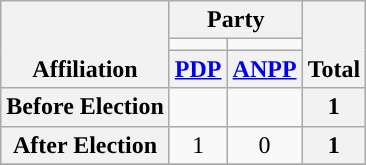<table class=wikitable style="text-align:center">
<tr style="vertical-align:bottom;">
<th rowspan=3>Affiliation</th>
<th colspan=2>Party</th>
<th rowspan=3>Total</th>
</tr>
<tr>
<td style="background-color:"></td>
<td style="background-color:"></td>
</tr>
<tr>
<th><a href='#'>PDP</a></th>
<th><a href='#'>ANPP</a></th>
</tr>
<tr>
<th>Before Election</th>
<td></td>
<td></td>
<th>1</th>
</tr>
<tr>
<th>After Election</th>
<td>1</td>
<td>0</td>
<th>1</th>
</tr>
<tr>
</tr>
</table>
